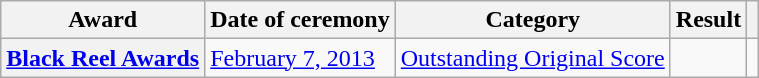<table class="wikitable plainrowheaders sortable">
<tr>
<th scope="col">Award</th>
<th scope="col">Date of ceremony</th>
<th scope="col">Category</th>
<th scope="col">Result</th>
<th scope="col" class="unsortable"></th>
</tr>
<tr>
<th scope="row"><a href='#'>Black Reel Awards</a></th>
<td><a href='#'>February 7, 2013</a></td>
<td><a href='#'>Outstanding Original Score</a></td>
<td></td>
<td align="center"></td>
</tr>
</table>
